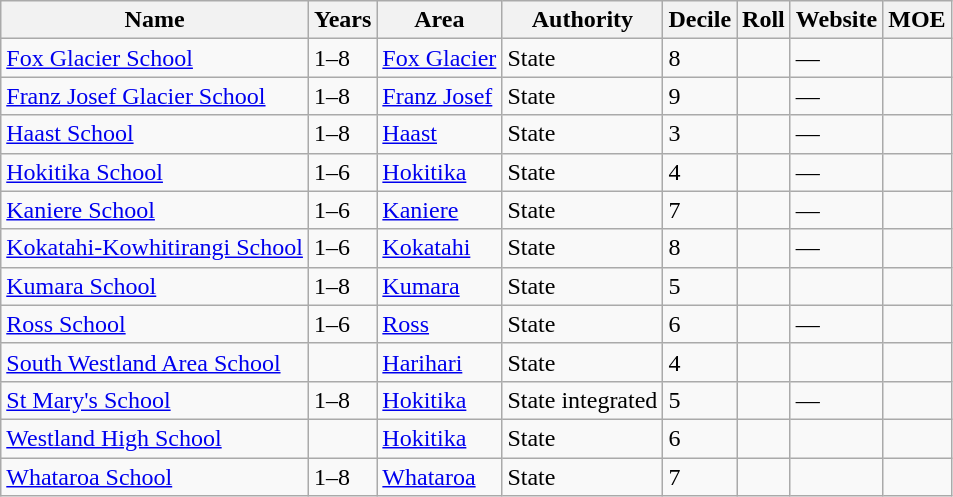<table class="wikitable sortable">
<tr>
<th>Name</th>
<th>Years</th>
<th>Area</th>
<th>Authority</th>
<th>Decile</th>
<th>Roll</th>
<th>Website</th>
<th>MOE</th>
</tr>
<tr>
<td><a href='#'>Fox Glacier School</a></td>
<td>1–8</td>
<td><a href='#'>Fox Glacier</a></td>
<td>State</td>
<td>8</td>
<td></td>
<td>—</td>
<td></td>
</tr>
<tr>
<td><a href='#'>Franz Josef Glacier School</a></td>
<td>1–8</td>
<td><a href='#'>Franz Josef</a></td>
<td>State</td>
<td>9</td>
<td></td>
<td>—</td>
<td></td>
</tr>
<tr>
<td><a href='#'>Haast School</a></td>
<td>1–8</td>
<td><a href='#'>Haast</a></td>
<td>State</td>
<td>3</td>
<td></td>
<td>—</td>
<td></td>
</tr>
<tr>
<td><a href='#'>Hokitika School</a></td>
<td>1–6</td>
<td><a href='#'>Hokitika</a></td>
<td>State</td>
<td>4</td>
<td></td>
<td>—</td>
<td></td>
</tr>
<tr>
<td><a href='#'>Kaniere School</a></td>
<td>1–6</td>
<td><a href='#'>Kaniere</a></td>
<td>State</td>
<td>7</td>
<td></td>
<td>—</td>
<td></td>
</tr>
<tr>
<td><a href='#'>Kokatahi-Kowhitirangi School</a></td>
<td>1–6</td>
<td><a href='#'>Kokatahi</a></td>
<td>State</td>
<td>8</td>
<td></td>
<td>—</td>
<td></td>
</tr>
<tr>
<td><a href='#'>Kumara School</a></td>
<td>1–8</td>
<td><a href='#'>Kumara</a></td>
<td>State</td>
<td>5</td>
<td></td>
<td></td>
<td></td>
</tr>
<tr>
<td><a href='#'>Ross School</a></td>
<td>1–6</td>
<td><a href='#'>Ross</a></td>
<td>State</td>
<td>6</td>
<td></td>
<td>—</td>
<td></td>
</tr>
<tr>
<td><a href='#'>South Westland Area School</a></td>
<td></td>
<td><a href='#'>Harihari</a></td>
<td>State</td>
<td>4</td>
<td></td>
<td></td>
<td></td>
</tr>
<tr>
<td><a href='#'>St Mary's School</a></td>
<td>1–8</td>
<td><a href='#'>Hokitika</a></td>
<td>State integrated</td>
<td>5</td>
<td></td>
<td>—</td>
<td></td>
</tr>
<tr>
<td><a href='#'>Westland High School</a></td>
<td></td>
<td><a href='#'>Hokitika</a></td>
<td>State</td>
<td>6</td>
<td></td>
<td></td>
<td></td>
</tr>
<tr>
<td><a href='#'>Whataroa School</a></td>
<td>1–8</td>
<td><a href='#'>Whataroa</a></td>
<td>State</td>
<td>7</td>
<td></td>
<td></td>
<td></td>
</tr>
</table>
